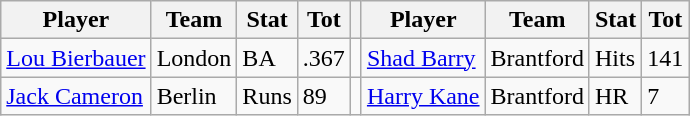<table class="wikitable">
<tr>
<th>Player</th>
<th>Team</th>
<th>Stat</th>
<th>Tot</th>
<th></th>
<th>Player</th>
<th>Team</th>
<th>Stat</th>
<th>Tot</th>
</tr>
<tr>
<td><a href='#'>Lou Bierbauer</a></td>
<td>London</td>
<td>BA</td>
<td>.367</td>
<td></td>
<td><a href='#'>Shad Barry</a></td>
<td>Brantford</td>
<td>Hits</td>
<td>141</td>
</tr>
<tr>
<td><a href='#'>Jack Cameron</a></td>
<td>Berlin</td>
<td>Runs</td>
<td>89</td>
<td></td>
<td><a href='#'>Harry Kane</a></td>
<td>Brantford</td>
<td>HR</td>
<td>7</td>
</tr>
</table>
